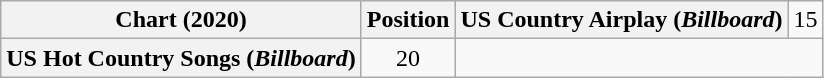<table class="wikitable plainrowheaders" style="text-align:center">
<tr>
<th scope="col">Chart (2020)</th>
<th scope="col">Position</th>
<th scope="row">US Country Airplay (<em>Billboard</em>)</th>
<td>15</td>
</tr>
<tr>
<th scope="row">US Hot Country Songs (<em>Billboard</em>)</th>
<td>20</td>
</tr>
</table>
